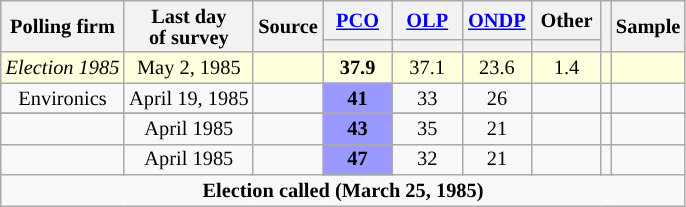<table class="wikitable sortable" style="text-align:center;font-size:85%;line-height:14px;" align="center">
<tr>
<th rowspan="2">Polling firm</th>
<th rowspan="2">Last day <br>of survey</th>
<th rowspan="2">Source</th>
<th class="unsortable" style="width:40px;"><a href='#'>PCO</a></th>
<th class="unsortable" style="width:40px;"><a href='#'>OLP</a></th>
<th class="unsortable" style="width:40px;"><a href='#'>ONDP</a></th>
<th class="unsortable" style="width:40px;">Other</th>
<th rowspan="2"></th>
<th rowspan="2">Sample</th>
</tr>
<tr style="line-height:5px;">
<th style="background:"></th>
<th style="background:"></th>
<th style="background:"></th>
<th style="background:"></th>
</tr>
<tr>
<td style="background:#ffd;"><em>Election 1985</em></td>
<td style="background:#ffd;">May 2, 1985</td>
<td style="background:#ffd;"></td>
<td style="background:#ffd;"><strong>37.9</strong></td>
<td style="background:#ffd;">37.1</td>
<td style="background:#ffd;">23.6</td>
<td style="background:#ffd;">1.4</td>
<td style="background:#ffd;"></td>
<td style="background:#ffd;"></td>
</tr>
<tr>
<td>Environics</td>
<td>April 19, 1985</td>
<td></td>
<td style="background:#9999FF"><strong>41</strong></td>
<td>33</td>
<td>26</td>
<td></td>
<td></td>
<td></td>
</tr>
<tr>
</tr>
<tr>
<td></td>
<td>April 1985</td>
<td></td>
<td style="background:#9999FF"><strong>43</strong></td>
<td>35</td>
<td>21</td>
<td></td>
<td></td>
<td></td>
</tr>
<tr>
<td></td>
<td>April 1985</td>
<td></td>
<td style="background:#9999FF"><strong>47</strong></td>
<td>32</td>
<td>21</td>
<td></td>
<td></td>
<td></td>
</tr>
<tr>
<td colspan="10"><strong>Election called (March 25, 1985)</strong></td>
</tr>
</table>
